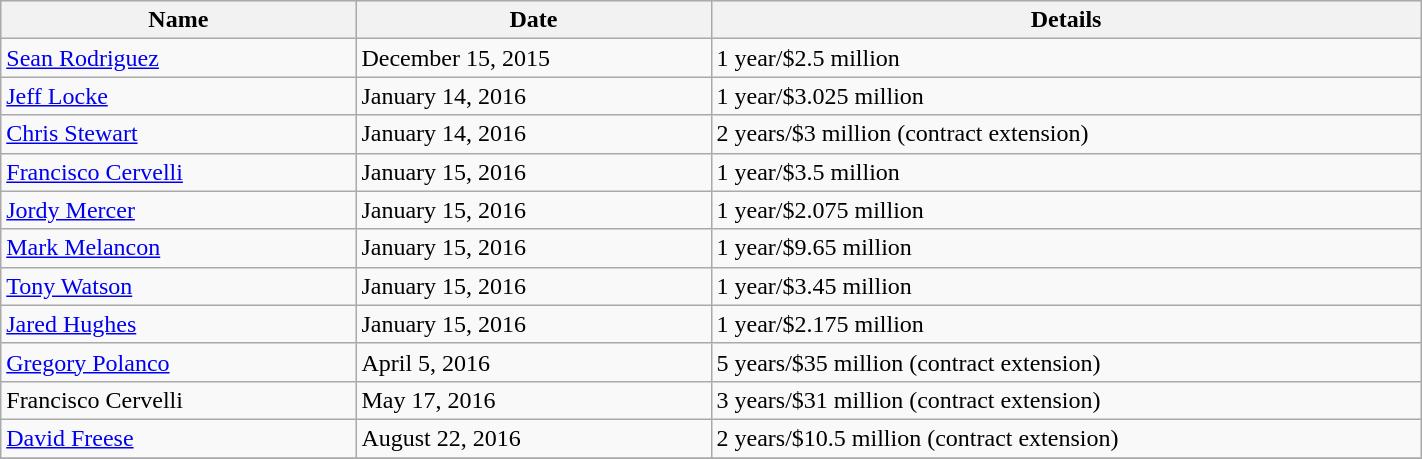<table class="wikitable" style="width:75%;">
<tr style="text-align:center; background:#ddd;">
<th style="width:25%;">Name</th>
<th style="width:25%;">Date</th>
<th style="width:50%;">Details</th>
</tr>
<tr>
<td><a href='#'>Sean Rodriguez</a></td>
<td>December 15, 2015</td>
<td>1 year/$2.5 million</td>
</tr>
<tr>
<td><a href='#'>Jeff Locke</a></td>
<td>January 14, 2016</td>
<td>1 year/$3.025 million</td>
</tr>
<tr>
<td><a href='#'>Chris Stewart</a></td>
<td>January 14, 2016</td>
<td>2 years/$3 million (contract extension)</td>
</tr>
<tr>
<td><a href='#'>Francisco Cervelli</a></td>
<td>January 15, 2016</td>
<td>1 year/$3.5 million</td>
</tr>
<tr>
<td><a href='#'>Jordy Mercer</a></td>
<td>January 15, 2016</td>
<td>1 year/$2.075 million</td>
</tr>
<tr>
<td><a href='#'>Mark Melancon</a></td>
<td>January 15, 2016</td>
<td>1 year/$9.65 million</td>
</tr>
<tr>
<td><a href='#'>Tony Watson</a></td>
<td>January 15, 2016</td>
<td>1 year/$3.45 million</td>
</tr>
<tr>
<td><a href='#'>Jared Hughes</a></td>
<td>January 15, 2016</td>
<td>1 year/$2.175 million</td>
</tr>
<tr>
<td><a href='#'>Gregory Polanco</a></td>
<td>April 5, 2016</td>
<td>5 years/$35 million (contract extension)</td>
</tr>
<tr>
<td>Francisco Cervelli</td>
<td>May 17, 2016</td>
<td>3 years/$31 million (contract extension)</td>
</tr>
<tr>
<td><a href='#'>David Freese</a></td>
<td>August 22, 2016</td>
<td>2 years/$10.5 million (contract extension)</td>
</tr>
<tr>
</tr>
</table>
